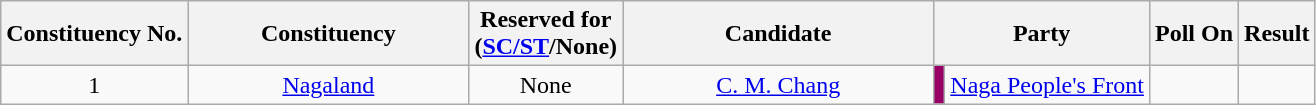<table class="wikitable sortable" style="text-align:center">
<tr>
<th>Constituency No.</th>
<th style="width:180px;">Constituency</th>
<th>Reserved for<br>(<a href='#'>SC/ST</a>/None)</th>
<th style="width:200px;">Candidate</th>
<th colspan="2">Party</th>
<th>Poll On</th>
<th>Result</th>
</tr>
<tr>
<td style="text-align:center;">1</td>
<td><a href='#'>Nagaland</a></td>
<td>None</td>
<td><a href='#'>C. M. Chang</a></td>
<td bgcolor=#990066></td>
<td><a href='#'>Naga People's Front</a></td>
<td></td>
<td></td>
</tr>
</table>
